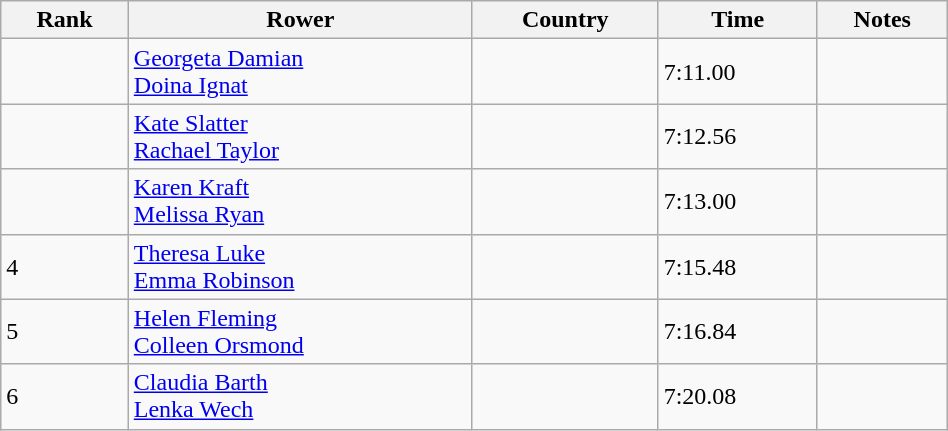<table class="wikitable sortable" width=50%>
<tr>
<th>Rank</th>
<th>Rower</th>
<th>Country</th>
<th>Time</th>
<th>Notes</th>
</tr>
<tr>
<td></td>
<td><a href='#'>Georgeta Damian</a><br><a href='#'>Doina Ignat</a></td>
<td></td>
<td>7:11.00</td>
<td></td>
</tr>
<tr>
<td></td>
<td><a href='#'>Kate Slatter</a><br><a href='#'>Rachael Taylor</a></td>
<td></td>
<td>7:12.56</td>
<td></td>
</tr>
<tr>
<td></td>
<td><a href='#'>Karen Kraft</a><br><a href='#'>Melissa Ryan</a></td>
<td></td>
<td>7:13.00</td>
<td></td>
</tr>
<tr>
<td>4</td>
<td><a href='#'>Theresa Luke</a><br><a href='#'>Emma Robinson</a></td>
<td></td>
<td>7:15.48</td>
<td></td>
</tr>
<tr>
<td>5</td>
<td><a href='#'>Helen Fleming</a><br><a href='#'>Colleen Orsmond</a></td>
<td></td>
<td>7:16.84</td>
<td></td>
</tr>
<tr>
<td>6</td>
<td><a href='#'>Claudia Barth</a><br><a href='#'>Lenka Wech</a></td>
<td></td>
<td>7:20.08</td>
<td></td>
</tr>
</table>
